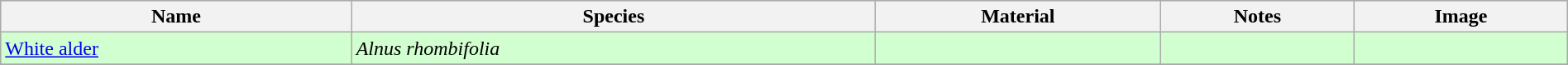<table class="wikitable" align="center" width="100%" style="background:#D1FFCF;">
<tr>
<th>Name</th>
<th>Species</th>
<th>Material</th>
<th>Notes</th>
<th>Image</th>
</tr>
<tr>
<td><a href='#'>White alder</a></td>
<td><em>Alnus rhombifolia</em></td>
<td></td>
<td></td>
<td></td>
</tr>
<tr>
</tr>
</table>
